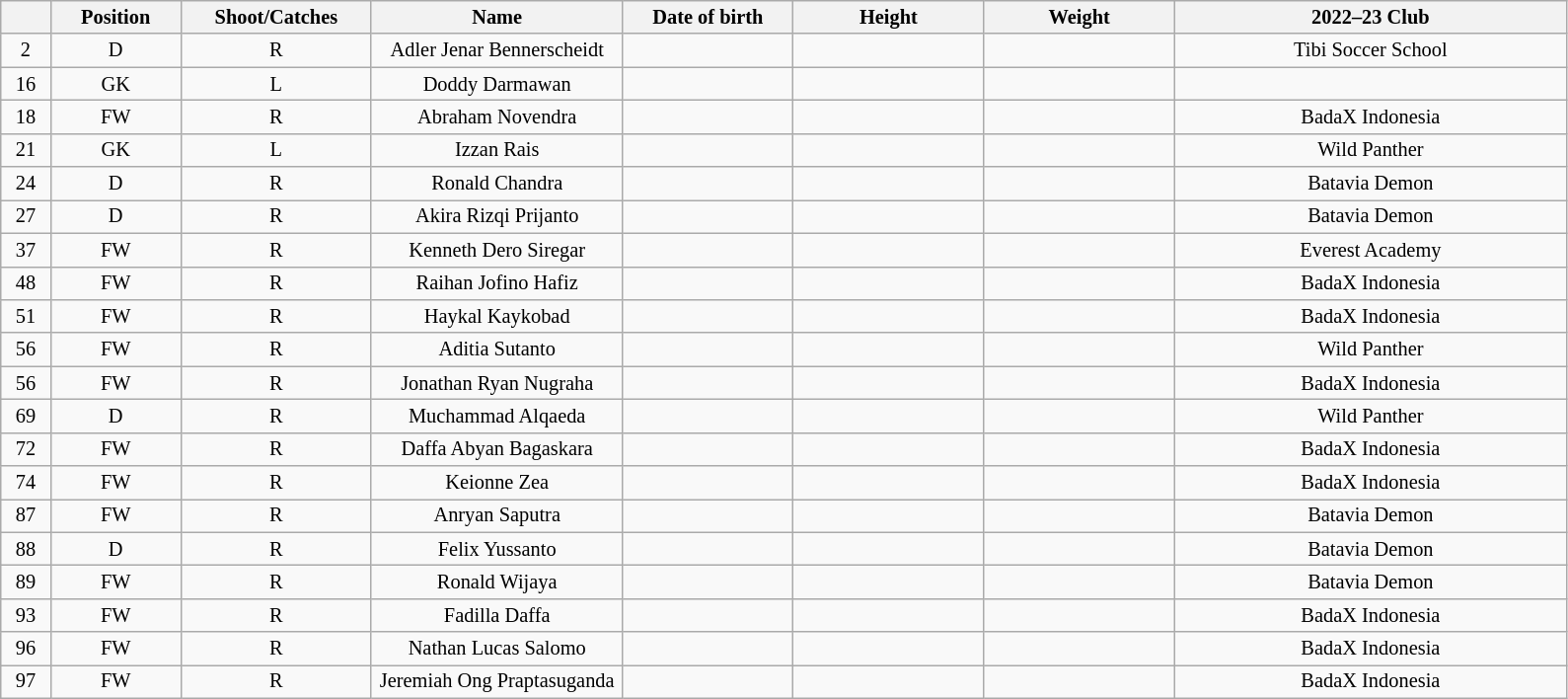<table class="wikitable sortable" style="font-size:85%; text-align:center;">
<tr>
<th style="width:2em"></th>
<th style="width:6em">Position</th>
<th style="width:9em">Shoot/Catches</th>
<th style="width:12em">Name</th>
<th style="width:8em">Date of birth</th>
<th style="width:9em">Height</th>
<th style="width:9em">Weight</th>
<th style="width:19em">2022–23 Club</th>
</tr>
<tr>
<td>2</td>
<td>D</td>
<td>R</td>
<td>Adler Jenar Bennerscheidt</td>
<td></td>
<td></td>
<td></td>
<td> Tibi Soccer School</td>
</tr>
<tr>
<td>16</td>
<td>GK</td>
<td>L</td>
<td>Doddy Darmawan</td>
<td></td>
<td></td>
<td></td>
<td></td>
</tr>
<tr>
<td>18</td>
<td>FW</td>
<td>R</td>
<td>Abraham Novendra</td>
<td></td>
<td></td>
<td></td>
<td> BadaX Indonesia</td>
</tr>
<tr>
<td>21</td>
<td>GK</td>
<td>L</td>
<td>Izzan Rais</td>
<td></td>
<td></td>
<td></td>
<td> Wild Panther</td>
</tr>
<tr>
<td>24</td>
<td>D</td>
<td>R</td>
<td>Ronald Chandra</td>
<td></td>
<td></td>
<td></td>
<td> Batavia Demon</td>
</tr>
<tr>
<td>27</td>
<td>D</td>
<td>R</td>
<td>Akira Rizqi Prijanto</td>
<td></td>
<td></td>
<td></td>
<td> Batavia Demon</td>
</tr>
<tr>
<td>37</td>
<td>FW</td>
<td>R</td>
<td>Kenneth Dero Siregar</td>
<td></td>
<td></td>
<td></td>
<td> Everest Academy</td>
</tr>
<tr>
<td>48</td>
<td>FW</td>
<td>R</td>
<td>Raihan Jofino Hafiz</td>
<td></td>
<td></td>
<td></td>
<td> BadaX Indonesia</td>
</tr>
<tr>
<td>51</td>
<td>FW</td>
<td>R</td>
<td>Haykal Kaykobad</td>
<td></td>
<td></td>
<td></td>
<td> BadaX Indonesia</td>
</tr>
<tr>
<td>56</td>
<td>FW</td>
<td>R</td>
<td>Aditia Sutanto</td>
<td></td>
<td></td>
<td></td>
<td> Wild Panther</td>
</tr>
<tr>
<td>56</td>
<td>FW</td>
<td>R</td>
<td>Jonathan Ryan Nugraha</td>
<td></td>
<td></td>
<td></td>
<td> BadaX Indonesia</td>
</tr>
<tr>
<td>69</td>
<td>D</td>
<td>R</td>
<td>Muchammad Alqaeda</td>
<td></td>
<td></td>
<td></td>
<td> Wild Panther</td>
</tr>
<tr>
<td>72</td>
<td>FW</td>
<td>R</td>
<td>Daffa Abyan Bagaskara</td>
<td></td>
<td></td>
<td></td>
<td> BadaX Indonesia</td>
</tr>
<tr>
<td>74</td>
<td>FW</td>
<td>R</td>
<td>Keionne Zea</td>
<td></td>
<td></td>
<td></td>
<td> BadaX Indonesia</td>
</tr>
<tr>
<td>87</td>
<td>FW</td>
<td>R</td>
<td>Anryan Saputra</td>
<td></td>
<td></td>
<td></td>
<td> Batavia Demon</td>
</tr>
<tr>
<td>88</td>
<td>D</td>
<td>R</td>
<td>Felix Yussanto</td>
<td></td>
<td></td>
<td></td>
<td> Batavia Demon</td>
</tr>
<tr>
<td>89</td>
<td>FW</td>
<td>R</td>
<td>Ronald Wijaya</td>
<td></td>
<td></td>
<td></td>
<td> Batavia Demon</td>
</tr>
<tr>
<td>93</td>
<td>FW</td>
<td>R</td>
<td>Fadilla Daffa</td>
<td></td>
<td></td>
<td></td>
<td> BadaX Indonesia</td>
</tr>
<tr>
<td>96</td>
<td>FW</td>
<td>R</td>
<td>Nathan Lucas Salomo</td>
<td></td>
<td></td>
<td></td>
<td> BadaX Indonesia</td>
</tr>
<tr>
<td>97</td>
<td>FW</td>
<td>R</td>
<td>Jeremiah Ong Praptasuganda</td>
<td></td>
<td></td>
<td></td>
<td> BadaX Indonesia</td>
</tr>
</table>
